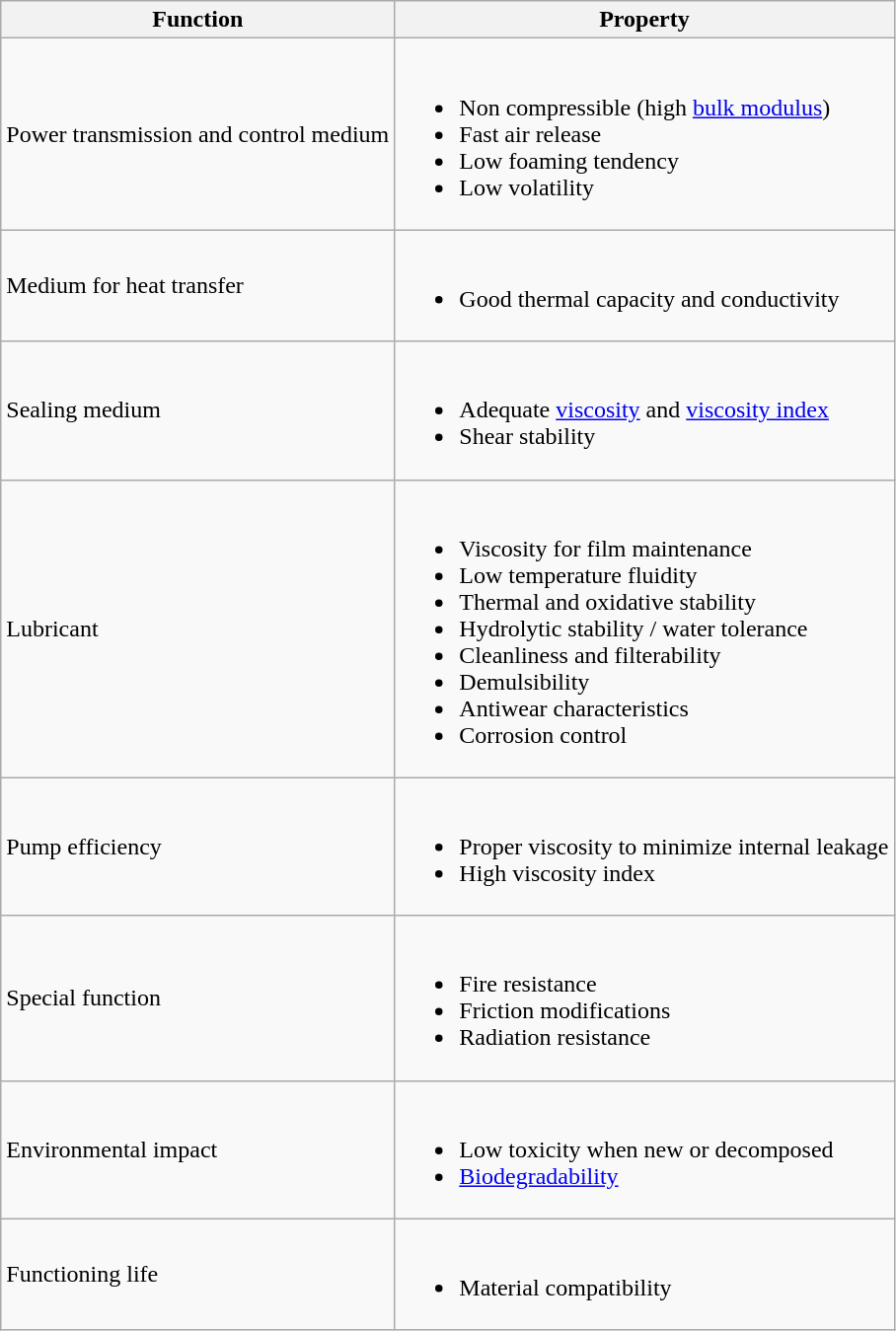<table class=wikitable>
<tr>
<th>Function</th>
<th>Property</th>
</tr>
<tr>
<td>Power transmission and control medium</td>
<td><br><ul><li>Non compressible (high <a href='#'>bulk modulus</a>)</li><li>Fast air release</li><li>Low foaming tendency</li><li>Low volatility</li></ul></td>
</tr>
<tr>
<td>Medium for heat transfer</td>
<td><br><ul><li>Good thermal capacity and conductivity</li></ul></td>
</tr>
<tr>
<td>Sealing medium</td>
<td><br><ul><li>Adequate <a href='#'>viscosity</a> and <a href='#'>viscosity index</a></li><li>Shear stability</li></ul></td>
</tr>
<tr>
<td>Lubricant</td>
<td><br><ul><li>Viscosity for film maintenance</li><li>Low temperature fluidity</li><li>Thermal and oxidative stability</li><li>Hydrolytic stability / water tolerance</li><li>Cleanliness and filterability</li><li>Demulsibility</li><li>Antiwear characteristics</li><li>Corrosion control</li></ul></td>
</tr>
<tr>
<td>Pump efficiency</td>
<td><br><ul><li>Proper viscosity to minimize internal leakage</li><li>High viscosity index</li></ul></td>
</tr>
<tr>
<td>Special function</td>
<td><br><ul><li>Fire resistance</li><li>Friction modifications</li><li>Radiation resistance</li></ul></td>
</tr>
<tr>
<td>Environmental impact</td>
<td><br><ul><li>Low toxicity when new or decomposed</li><li><a href='#'>Biodegradability</a></li></ul></td>
</tr>
<tr>
<td>Functioning life</td>
<td><br><ul><li>Material compatibility</li></ul></td>
</tr>
</table>
